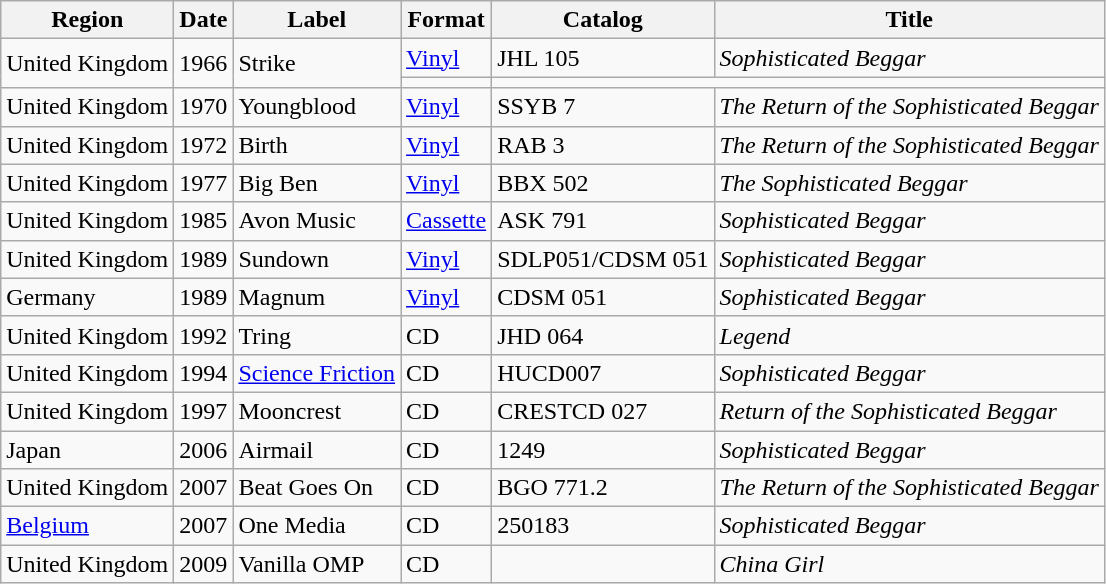<table class="wikitable">
<tr>
<th>Region</th>
<th>Date</th>
<th>Label</th>
<th>Format</th>
<th>Catalog</th>
<th>Title</th>
</tr>
<tr>
<td rowspan="2">United Kingdom</td>
<td rowspan="2">1966</td>
<td rowspan="2">Strike</td>
<td><a href='#'>Vinyl</a></td>
<td>JHL 105</td>
<td><em>Sophisticated Beggar</em></td>
</tr>
<tr>
<td></td>
</tr>
<tr>
<td>United Kingdom</td>
<td>1970</td>
<td>Youngblood</td>
<td><a href='#'>Vinyl</a></td>
<td>SSYB 7</td>
<td><em>The Return of the Sophisticated Beggar</em></td>
</tr>
<tr>
<td>United Kingdom</td>
<td>1972</td>
<td>Birth</td>
<td><a href='#'>Vinyl</a></td>
<td>RAB 3</td>
<td><em>The Return of the Sophisticated Beggar</em></td>
</tr>
<tr>
<td>United Kingdom</td>
<td>1977</td>
<td>Big Ben</td>
<td><a href='#'>Vinyl</a></td>
<td>BBX 502</td>
<td><em>The Sophisticated Beggar</em></td>
</tr>
<tr>
<td>United Kingdom</td>
<td>1985</td>
<td>Avon Music</td>
<td><a href='#'>Cassette</a></td>
<td>ASK 791</td>
<td><em>Sophisticated Beggar</em></td>
</tr>
<tr>
<td>United Kingdom</td>
<td>1989</td>
<td>Sundown</td>
<td><a href='#'>Vinyl</a></td>
<td>SDLP051/CDSM 051</td>
<td><em>Sophisticated Beggar</em></td>
</tr>
<tr>
<td>Germany</td>
<td>1989</td>
<td>Magnum</td>
<td><a href='#'>Vinyl</a></td>
<td>CDSM 051</td>
<td><em>Sophisticated Beggar</em></td>
</tr>
<tr>
<td>United Kingdom</td>
<td>1992</td>
<td>Tring</td>
<td>CD</td>
<td>JHD 064</td>
<td><em>Legend</em></td>
</tr>
<tr>
<td>United Kingdom</td>
<td>1994</td>
<td><a href='#'>Science Friction</a></td>
<td>CD</td>
<td>HUCD007</td>
<td><em>Sophisticated Beggar</em></td>
</tr>
<tr>
<td>United Kingdom</td>
<td>1997</td>
<td>Mooncrest</td>
<td>CD</td>
<td>CRESTCD 027</td>
<td><em>Return of the Sophisticated Beggar</em></td>
</tr>
<tr>
<td>Japan</td>
<td>2006</td>
<td>Airmail</td>
<td>CD</td>
<td>1249</td>
<td><em>Sophisticated Beggar</em></td>
</tr>
<tr>
<td>United Kingdom</td>
<td>2007</td>
<td>Beat Goes On</td>
<td>CD</td>
<td>BGO 771.2</td>
<td><em>The Return of the Sophisticated Beggar</em></td>
</tr>
<tr>
<td><a href='#'>Belgium</a></td>
<td>2007</td>
<td>One Media</td>
<td>CD</td>
<td>250183</td>
<td><em>Sophisticated Beggar</em></td>
</tr>
<tr>
<td>United Kingdom</td>
<td>2009</td>
<td>Vanilla OMP</td>
<td>CD</td>
<td></td>
<td><em>China Girl</em></td>
</tr>
</table>
